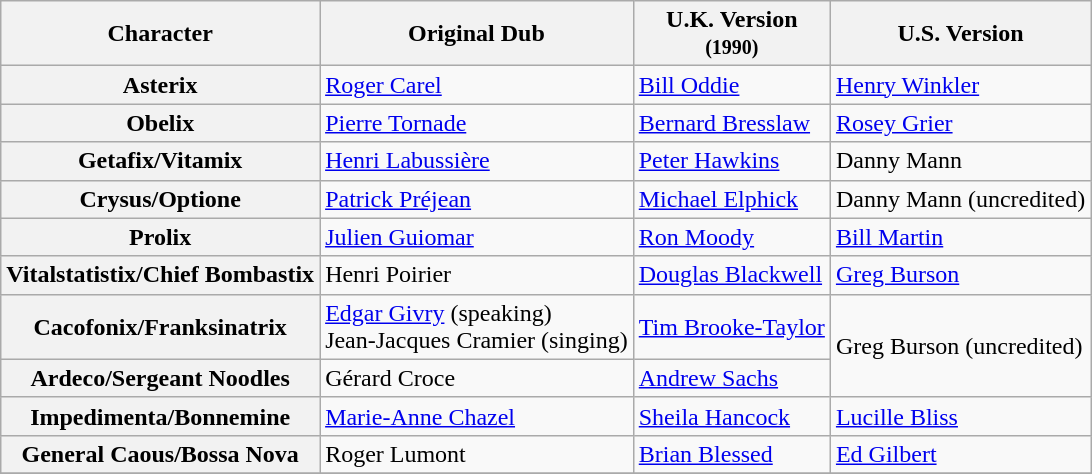<table class="wikitable">
<tr>
<th>Character</th>
<th>Original Dub</th>
<th>U.K. Version<br><small>(1990)</small></th>
<th>U.S. Version</th>
</tr>
<tr>
<th>Asterix</th>
<td><a href='#'>Roger Carel</a></td>
<td><a href='#'>Bill Oddie</a></td>
<td><a href='#'>Henry Winkler</a></td>
</tr>
<tr>
<th>Obelix</th>
<td><a href='#'>Pierre Tornade</a></td>
<td><a href='#'>Bernard Bresslaw</a></td>
<td><a href='#'>Rosey Grier</a></td>
</tr>
<tr>
<th>Getafix/Vitamix</th>
<td><a href='#'>Henri Labussière</a></td>
<td><a href='#'>Peter Hawkins</a></td>
<td>Danny Mann</td>
</tr>
<tr>
<th>Crysus/Optione</th>
<td><a href='#'>Patrick Préjean</a></td>
<td><a href='#'>Michael Elphick</a></td>
<td>Danny Mann (uncredited)</td>
</tr>
<tr>
<th>Prolix</th>
<td><a href='#'>Julien Guiomar</a></td>
<td><a href='#'>Ron Moody</a></td>
<td><a href='#'>Bill Martin</a></td>
</tr>
<tr>
<th>Vitalstatistix/Chief Bombastix</th>
<td>Henri Poirier</td>
<td><a href='#'>Douglas Blackwell</a></td>
<td><a href='#'>Greg Burson</a></td>
</tr>
<tr>
<th>Cacofonix/Franksinatrix</th>
<td><a href='#'>Edgar Givry</a> (speaking)<br>Jean-Jacques Cramier (singing)</td>
<td><a href='#'>Tim Brooke-Taylor</a></td>
<td rowspan="2">Greg Burson (uncredited)</td>
</tr>
<tr>
<th>Ardeco/Sergeant Noodles</th>
<td>Gérard Croce</td>
<td><a href='#'>Andrew Sachs</a></td>
</tr>
<tr>
<th>Impedimenta/Bonnemine</th>
<td><a href='#'>Marie-Anne Chazel</a></td>
<td><a href='#'>Sheila Hancock</a></td>
<td><a href='#'>Lucille Bliss</a></td>
</tr>
<tr>
<th>General Caous/Bossa Nova</th>
<td>Roger Lumont</td>
<td><a href='#'>Brian Blessed</a></td>
<td><a href='#'>Ed Gilbert</a></td>
</tr>
<tr>
</tr>
</table>
